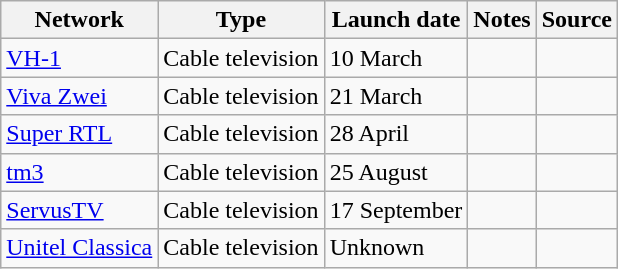<table class="wikitable sortable">
<tr>
<th>Network</th>
<th>Type</th>
<th>Launch date</th>
<th>Notes</th>
<th>Source</th>
</tr>
<tr>
<td><a href='#'>VH-1</a></td>
<td>Cable television</td>
<td>10 March</td>
<td></td>
<td></td>
</tr>
<tr>
<td><a href='#'>Viva Zwei</a></td>
<td>Cable television</td>
<td>21 March</td>
<td></td>
<td></td>
</tr>
<tr>
<td><a href='#'>Super RTL</a></td>
<td>Cable television</td>
<td>28 April</td>
<td></td>
<td></td>
</tr>
<tr>
<td><a href='#'>tm3</a></td>
<td>Cable television</td>
<td>25 August</td>
<td></td>
<td></td>
</tr>
<tr>
<td><a href='#'>ServusTV</a></td>
<td>Cable television</td>
<td>17 September</td>
<td></td>
<td></td>
</tr>
<tr>
<td><a href='#'>Unitel Classica</a></td>
<td>Cable television</td>
<td>Unknown</td>
<td></td>
<td></td>
</tr>
</table>
